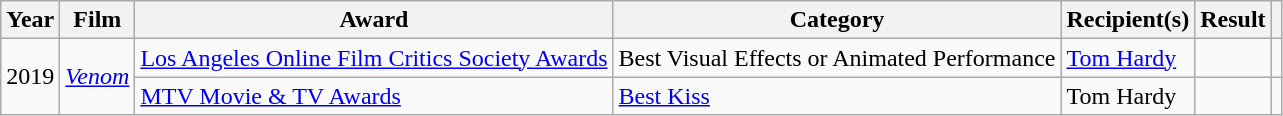<table class="wikitable plainrowheaders sortable">
<tr>
<th scope="col">Year</th>
<th scope="col">Film</th>
<th scope="col">Award</th>
<th scope="col">Category</th>
<th scope="col">Recipient(s)</th>
<th scope="col">Result</th>
<th scope="col" class="unsortable"></th>
</tr>
<tr>
<td rowspan="2">2019</td>
<td rowspan="2"><em><a href='#'>Venom</a></em></td>
<td><a href='#'>Los Angeles Online Film Critics Society Awards</a></td>
<td>Best Visual Effects or Animated Performance</td>
<td><a href='#'>Tom Hardy</a></td>
<td></td>
<td style="text-align:center;"></td>
</tr>
<tr>
<td><a href='#'>MTV Movie & TV Awards</a></td>
<td><a href='#'>Best Kiss</a></td>
<td>Tom Hardy</td>
<td></td>
<td style="text-align:center;"></td>
</tr>
</table>
